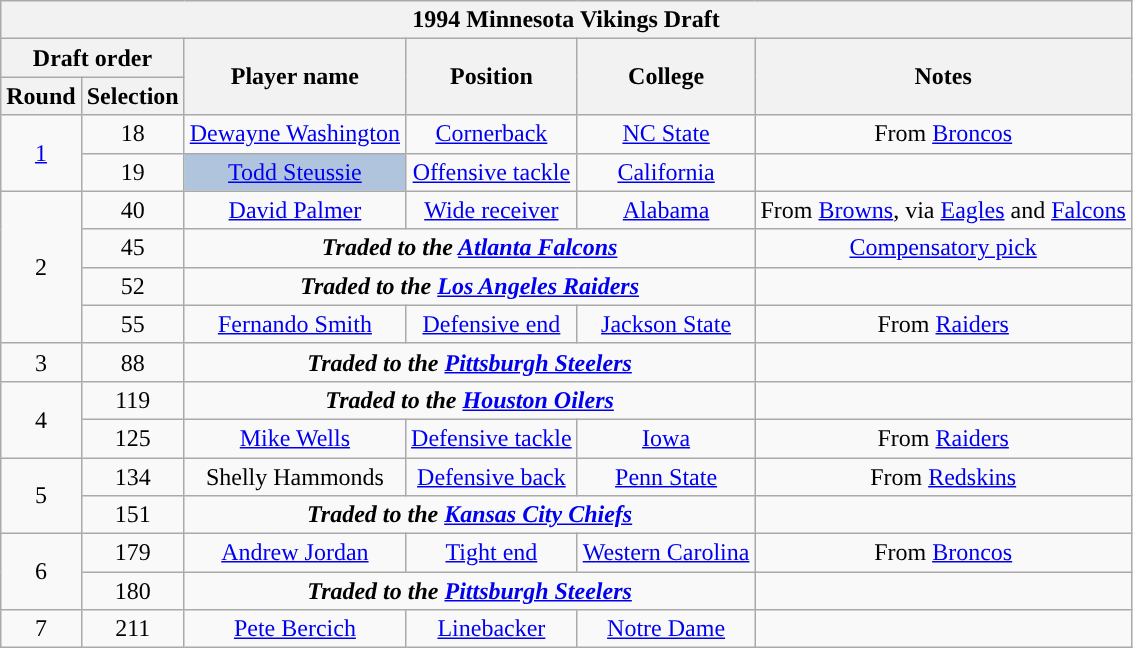<table class="wikitable" style="text-align:center">
<tr>
<th colspan="6">1994 Minnesota Vikings Draft</th>
</tr>
<tr>
<th colspan="2">Draft order</th>
<th rowspan="2">Player name</th>
<th rowspan="2">Position</th>
<th rowspan="2">College</th>
<th rowspan="2">Notes</th>
</tr>
<tr>
<th>Round</th>
<th>Selection</th>
</tr>
<tr>
<td rowspan="2"><a href='#'>1</a></td>
<td>18</td>
<td><a href='#'>Dewayne Washington</a></td>
<td><a href='#'>Cornerback</a></td>
<td><a href='#'>NC State</a></td>
<td>From <a href='#'>Broncos</a></td>
</tr>
<tr>
<td>19</td>
<td bgcolor=lightsteelblue><a href='#'>Todd Steussie</a></td>
<td><a href='#'>Offensive tackle</a></td>
<td><a href='#'>California</a></td>
<td></td>
</tr>
<tr>
<td rowspan="4">2</td>
<td>40</td>
<td><a href='#'>David Palmer</a></td>
<td><a href='#'>Wide receiver</a></td>
<td><a href='#'>Alabama</a></td>
<td>From <a href='#'>Browns</a>, via <a href='#'>Eagles</a> and <a href='#'>Falcons</a></td>
</tr>
<tr>
<td>45</td>
<td colspan="3"><strong><em>Traded to the <a href='#'>Atlanta Falcons</a></em></strong></td>
<td><a href='#'>Compensatory pick</a></td>
</tr>
<tr>
<td>52</td>
<td colspan="3"><strong><em>Traded to the <a href='#'>Los Angeles Raiders</a></em></strong></td>
<td></td>
</tr>
<tr>
<td>55</td>
<td><a href='#'>Fernando Smith</a></td>
<td><a href='#'>Defensive end</a></td>
<td><a href='#'>Jackson State</a></td>
<td>From <a href='#'>Raiders</a></td>
</tr>
<tr>
<td>3</td>
<td>88</td>
<td colspan="3"><strong><em>Traded to the <a href='#'>Pittsburgh Steelers</a></em></strong></td>
<td></td>
</tr>
<tr>
<td rowspan="2">4</td>
<td>119</td>
<td colspan="3"><strong><em>Traded to the <a href='#'>Houston Oilers</a></em></strong></td>
<td></td>
</tr>
<tr>
<td>125</td>
<td><a href='#'>Mike Wells</a></td>
<td><a href='#'>Defensive tackle</a></td>
<td><a href='#'>Iowa</a></td>
<td>From <a href='#'>Raiders</a></td>
</tr>
<tr>
<td rowspan="2">5</td>
<td>134</td>
<td>Shelly Hammonds</td>
<td><a href='#'>Defensive back</a></td>
<td><a href='#'>Penn State</a></td>
<td>From <a href='#'>Redskins</a></td>
</tr>
<tr>
<td>151</td>
<td colspan="3"><strong><em>Traded to the <a href='#'>Kansas City Chiefs</a></em></strong></td>
<td></td>
</tr>
<tr>
<td rowspan="2">6</td>
<td>179</td>
<td><a href='#'>Andrew Jordan</a></td>
<td><a href='#'>Tight end</a></td>
<td><a href='#'>Western Carolina</a></td>
<td>From <a href='#'>Broncos</a></td>
</tr>
<tr>
<td>180</td>
<td colspan="3"><strong><em>Traded to the <a href='#'>Pittsburgh Steelers</a></em></strong></td>
<td></td>
</tr>
<tr>
<td>7</td>
<td>211</td>
<td><a href='#'>Pete Bercich</a></td>
<td><a href='#'>Linebacker</a></td>
<td><a href='#'>Notre Dame</a></td>
<td></td>
</tr>
</table>
